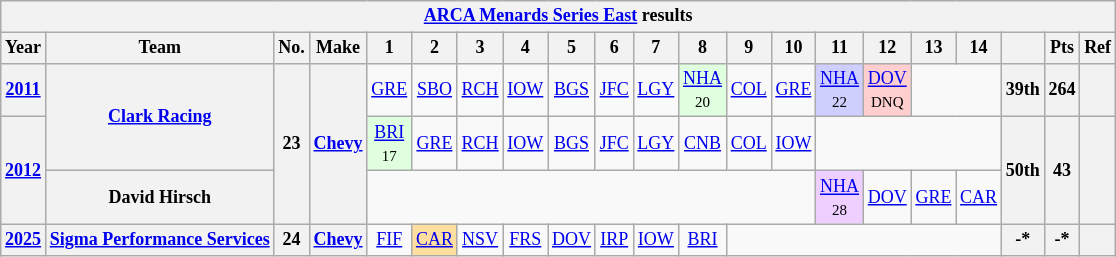<table class="wikitable" style="text-align:center; font-size:75%">
<tr>
<th colspan=45><a href='#'>ARCA Menards Series East</a> results</th>
</tr>
<tr>
<th>Year</th>
<th>Team</th>
<th>No.</th>
<th>Make</th>
<th>1</th>
<th>2</th>
<th>3</th>
<th>4</th>
<th>5</th>
<th>6</th>
<th>7</th>
<th>8</th>
<th>9</th>
<th>10</th>
<th>11</th>
<th>12</th>
<th>13</th>
<th>14</th>
<th></th>
<th>Pts</th>
<th>Ref</th>
</tr>
<tr>
<th><a href='#'>2011</a></th>
<th rowspan=2><a href='#'>Clark Racing</a></th>
<th rowspan=3>23</th>
<th rowspan=3><a href='#'>Chevy</a></th>
<td><a href='#'>GRE</a></td>
<td><a href='#'>SBO</a></td>
<td><a href='#'>RCH</a></td>
<td><a href='#'>IOW</a></td>
<td><a href='#'>BGS</a></td>
<td><a href='#'>JFC</a></td>
<td><a href='#'>LGY</a></td>
<td style="background:#DFFFDF;"><a href='#'>NHA</a><br><small>20</small></td>
<td><a href='#'>COL</a></td>
<td><a href='#'>GRE</a></td>
<td style="background:#CFCFFF;"><a href='#'>NHA</a><br><small>22</small></td>
<td style="background:#FFCFCF;"><a href='#'>DOV</a><br><small>DNQ</small></td>
<td colspan=2></td>
<th>39th</th>
<th>264</th>
<th></th>
</tr>
<tr>
<th rowspan=2><a href='#'>2012</a></th>
<td style="background:#DFFFDF;"><a href='#'>BRI</a><br><small>17</small></td>
<td><a href='#'>GRE</a></td>
<td><a href='#'>RCH</a></td>
<td><a href='#'>IOW</a></td>
<td><a href='#'>BGS</a></td>
<td><a href='#'>JFC</a></td>
<td><a href='#'>LGY</a></td>
<td><a href='#'>CNB</a></td>
<td><a href='#'>COL</a></td>
<td><a href='#'>IOW</a></td>
<td colspan=4></td>
<th rowspan=2>50th</th>
<th rowspan=2>43</th>
<th rowspan=2></th>
</tr>
<tr>
<th>David Hirsch</th>
<td colspan=10></td>
<td style="background:#EFCFFF;"><a href='#'>NHA</a><br><small>28</small></td>
<td><a href='#'>DOV</a></td>
<td><a href='#'>GRE</a></td>
<td><a href='#'>CAR</a></td>
</tr>
<tr>
<th><a href='#'>2025</a></th>
<th><a href='#'>Sigma Performance Services</a></th>
<th>24</th>
<th><a href='#'>Chevy</a></th>
<td><a href='#'>FIF</a></td>
<td style="background:#FFDF9F;"><a href='#'>CAR</a><br></td>
<td><a href='#'>NSV</a></td>
<td><a href='#'>FRS</a></td>
<td><a href='#'>DOV</a></td>
<td><a href='#'>IRP</a></td>
<td><a href='#'>IOW</a></td>
<td><a href='#'>BRI</a></td>
<td colspan=6></td>
<th>-*</th>
<th>-*</th>
<th></th>
</tr>
</table>
